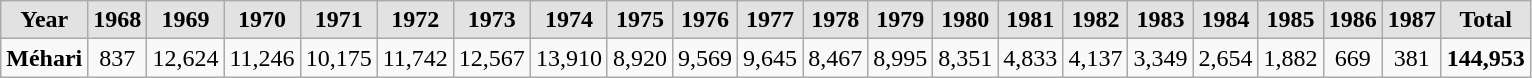<table class="wikitable" style=";">
<tr align="center">
<td style="background:#e2e2e2;"><strong>Year</strong></td>
<td style="background:#e2e2e2;"><strong>1968</strong></td>
<td style="background:#e2e2e2;"><strong>1969</strong></td>
<td style="background:#e2e2e2;"><strong>1970</strong></td>
<td style="background:#e2e2e2;"><strong>1971</strong></td>
<td style="background:#e2e2e2;"><strong>1972</strong></td>
<td style="background:#e2e2e2;"><strong>1973</strong></td>
<td style="background:#e2e2e2;"><strong>1974</strong></td>
<td style="background:#e2e2e2;"><strong>1975</strong></td>
<td style="background:#e2e2e2;"><strong>1976</strong></td>
<td style="background:#e2e2e2;"><strong>1977</strong></td>
<td style="background:#e2e2e2;"><strong>1978</strong></td>
<td style="background:#e2e2e2;"><strong>1979</strong></td>
<td style="background:#e2e2e2;"><strong>1980</strong></td>
<td style="background:#e2e2e2;"><strong>1981</strong></td>
<td style="background:#e2e2e2;"><strong>1982</strong></td>
<td style="background:#e2e2e2;"><strong>1983</strong></td>
<td style="background:#e2e2e2;"><strong>1984</strong></td>
<td style="background:#e2e2e2;"><strong>1985</strong></td>
<td style="background:#e2e2e2;"><strong>1986</strong></td>
<td style="background:#e2e2e2;"><strong>1987</strong></td>
<td style="background:#e2e2e2;"><strong>Total</strong></td>
</tr>
<tr>
<td><strong>Méhari</strong></td>
<td align="center">837</td>
<td align="center">12,624</td>
<td align="center">11,246</td>
<td align="center">10,175</td>
<td align="center">11,742</td>
<td align="center">12,567</td>
<td align="center">13,910</td>
<td align="center">8,920</td>
<td align="center">9,569</td>
<td align="center">9,645</td>
<td align="center">8,467</td>
<td align="center">8,995</td>
<td align="center">8,351</td>
<td align="center">4,833</td>
<td align="center">4,137</td>
<td align="center">3,349</td>
<td align="center">2,654</td>
<td align="center">1,882</td>
<td align="center">669</td>
<td align="center">381</td>
<td align="center"><strong>144,953</strong></td>
</tr>
</table>
